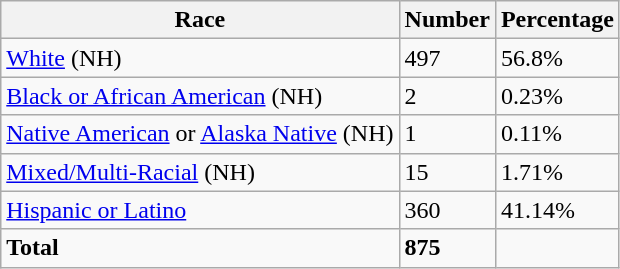<table class="wikitable">
<tr>
<th>Race</th>
<th>Number</th>
<th>Percentage</th>
</tr>
<tr>
<td><a href='#'>White</a> (NH)</td>
<td>497</td>
<td>56.8%</td>
</tr>
<tr>
<td><a href='#'>Black or African American</a> (NH)</td>
<td>2</td>
<td>0.23%</td>
</tr>
<tr>
<td><a href='#'>Native American</a> or <a href='#'>Alaska Native</a> (NH)</td>
<td>1</td>
<td>0.11%</td>
</tr>
<tr>
<td><a href='#'>Mixed/Multi-Racial</a> (NH)</td>
<td>15</td>
<td>1.71%</td>
</tr>
<tr>
<td><a href='#'>Hispanic or Latino</a></td>
<td>360</td>
<td>41.14%</td>
</tr>
<tr>
<td><strong>Total</strong></td>
<td><strong>875</strong></td>
<td></td>
</tr>
</table>
